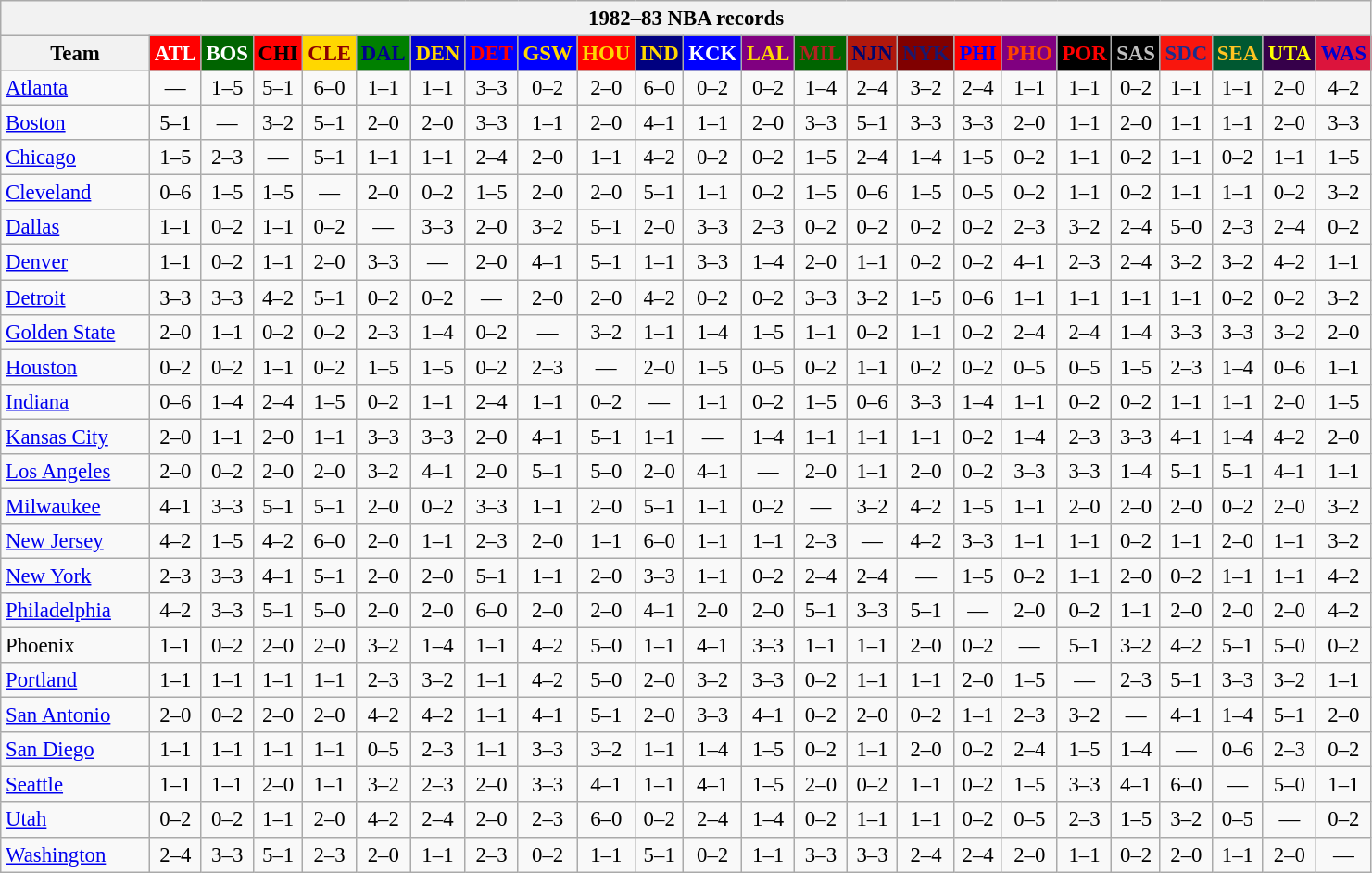<table class="wikitable" style="font-size:95%; text-align:center;">
<tr>
<th colspan=24>1982–83 NBA records</th>
</tr>
<tr>
<th width=100>Team</th>
<th style="background:#FF0000;color:#FFFFFF;width=35">ATL</th>
<th style="background:#006400;color:#FFFFFF;width=35">BOS</th>
<th style="background:#FF0000;color:#000000;width=35">CHI</th>
<th style="background:#FFD700;color:#8B0000;width=35">CLE</th>
<th style="background:#008000;color:#00008B;width=35">DAL</th>
<th style="background:#0000CD;color:#FFD700;width=35">DEN</th>
<th style="background:#0000FF;color:#FF0000;width=35">DET</th>
<th style="background:#0000FF;color:#FFD700;width=35">GSW</th>
<th style="background:#FF0000;color:#FFD700;width=35">HOU</th>
<th style="background:#000080;color:#FFD700;width=35">IND</th>
<th style="background:#0000FF;color:#FFFFFF;width=35">KCK</th>
<th style="background:#800080;color:#FFD700;width=35">LAL</th>
<th style="background:#006400;color:#B22222;width=35">MIL</th>
<th style="background:#B0170C;color:#00056D;width=35">NJN</th>
<th style="background:#800000;color:#191970;width=35">NYK</th>
<th style="background:#FF0000;color:#0000FF;width=35">PHI</th>
<th style="background:#800080;color:#FF4500;width=35">PHO</th>
<th style="background:#000000;color:#FF0000;width=35">POR</th>
<th style="background:#000000;color:#C0C0C0;width=35">SAS</th>
<th style="background:#F9160D;color:#1A2E8B;width=35">SDC</th>
<th style="background:#005831;color:#FFC322;width=35">SEA</th>
<th style="background:#36004A;color:#FFFF00;width=35">UTA</th>
<th style="background:#DC143C;color:#0000CD;width=35">WAS</th>
</tr>
<tr>
<td style="text-align:left;"><a href='#'>Atlanta</a></td>
<td>—</td>
<td>1–5</td>
<td>5–1</td>
<td>6–0</td>
<td>1–1</td>
<td>1–1</td>
<td>3–3</td>
<td>0–2</td>
<td>2–0</td>
<td>6–0</td>
<td>0–2</td>
<td>0–2</td>
<td>1–4</td>
<td>2–4</td>
<td>3–2</td>
<td>2–4</td>
<td>1–1</td>
<td>1–1</td>
<td>0–2</td>
<td>1–1</td>
<td>1–1</td>
<td>2–0</td>
<td>4–2</td>
</tr>
<tr>
<td style="text-align:left;"><a href='#'>Boston</a></td>
<td>5–1</td>
<td>—</td>
<td>3–2</td>
<td>5–1</td>
<td>2–0</td>
<td>2–0</td>
<td>3–3</td>
<td>1–1</td>
<td>2–0</td>
<td>4–1</td>
<td>1–1</td>
<td>2–0</td>
<td>3–3</td>
<td>5–1</td>
<td>3–3</td>
<td>3–3</td>
<td>2–0</td>
<td>1–1</td>
<td>2–0</td>
<td>1–1</td>
<td>1–1</td>
<td>2–0</td>
<td>3–3</td>
</tr>
<tr>
<td style="text-align:left;"><a href='#'>Chicago</a></td>
<td>1–5</td>
<td>2–3</td>
<td>—</td>
<td>5–1</td>
<td>1–1</td>
<td>1–1</td>
<td>2–4</td>
<td>2–0</td>
<td>1–1</td>
<td>4–2</td>
<td>0–2</td>
<td>0–2</td>
<td>1–5</td>
<td>2–4</td>
<td>1–4</td>
<td>1–5</td>
<td>0–2</td>
<td>1–1</td>
<td>0–2</td>
<td>1–1</td>
<td>0–2</td>
<td>1–1</td>
<td>1–5</td>
</tr>
<tr>
<td style="text-align:left;"><a href='#'>Cleveland</a></td>
<td>0–6</td>
<td>1–5</td>
<td>1–5</td>
<td>—</td>
<td>2–0</td>
<td>0–2</td>
<td>1–5</td>
<td>2–0</td>
<td>2–0</td>
<td>5–1</td>
<td>1–1</td>
<td>0–2</td>
<td>1–5</td>
<td>0–6</td>
<td>1–5</td>
<td>0–5</td>
<td>0–2</td>
<td>1–1</td>
<td>0–2</td>
<td>1–1</td>
<td>1–1</td>
<td>0–2</td>
<td>3–2</td>
</tr>
<tr>
<td style="text-align:left;"><a href='#'>Dallas</a></td>
<td>1–1</td>
<td>0–2</td>
<td>1–1</td>
<td>0–2</td>
<td>—</td>
<td>3–3</td>
<td>2–0</td>
<td>3–2</td>
<td>5–1</td>
<td>2–0</td>
<td>3–3</td>
<td>2–3</td>
<td>0–2</td>
<td>0–2</td>
<td>0–2</td>
<td>0–2</td>
<td>2–3</td>
<td>3–2</td>
<td>2–4</td>
<td>5–0</td>
<td>2–3</td>
<td>2–4</td>
<td>0–2</td>
</tr>
<tr>
<td style="text-align:left;"><a href='#'>Denver</a></td>
<td>1–1</td>
<td>0–2</td>
<td>1–1</td>
<td>2–0</td>
<td>3–3</td>
<td>—</td>
<td>2–0</td>
<td>4–1</td>
<td>5–1</td>
<td>1–1</td>
<td>3–3</td>
<td>1–4</td>
<td>2–0</td>
<td>1–1</td>
<td>0–2</td>
<td>0–2</td>
<td>4–1</td>
<td>2–3</td>
<td>2–4</td>
<td>3–2</td>
<td>3–2</td>
<td>4–2</td>
<td>1–1</td>
</tr>
<tr>
<td style="text-align:left;"><a href='#'>Detroit</a></td>
<td>3–3</td>
<td>3–3</td>
<td>4–2</td>
<td>5–1</td>
<td>0–2</td>
<td>0–2</td>
<td>—</td>
<td>2–0</td>
<td>2–0</td>
<td>4–2</td>
<td>0–2</td>
<td>0–2</td>
<td>3–3</td>
<td>3–2</td>
<td>1–5</td>
<td>0–6</td>
<td>1–1</td>
<td>1–1</td>
<td>1–1</td>
<td>1–1</td>
<td>0–2</td>
<td>0–2</td>
<td>3–2</td>
</tr>
<tr>
<td style="text-align:left;"><a href='#'>Golden State</a></td>
<td>2–0</td>
<td>1–1</td>
<td>0–2</td>
<td>0–2</td>
<td>2–3</td>
<td>1–4</td>
<td>0–2</td>
<td>—</td>
<td>3–2</td>
<td>1–1</td>
<td>1–4</td>
<td>1–5</td>
<td>1–1</td>
<td>0–2</td>
<td>1–1</td>
<td>0–2</td>
<td>2–4</td>
<td>2–4</td>
<td>1–4</td>
<td>3–3</td>
<td>3–3</td>
<td>3–2</td>
<td>2–0</td>
</tr>
<tr>
<td style="text-align:left;"><a href='#'>Houston</a></td>
<td>0–2</td>
<td>0–2</td>
<td>1–1</td>
<td>0–2</td>
<td>1–5</td>
<td>1–5</td>
<td>0–2</td>
<td>2–3</td>
<td>—</td>
<td>2–0</td>
<td>1–5</td>
<td>0–5</td>
<td>0–2</td>
<td>1–1</td>
<td>0–2</td>
<td>0–2</td>
<td>0–5</td>
<td>0–5</td>
<td>1–5</td>
<td>2–3</td>
<td>1–4</td>
<td>0–6</td>
<td>1–1</td>
</tr>
<tr>
<td style="text-align:left;"><a href='#'>Indiana</a></td>
<td>0–6</td>
<td>1–4</td>
<td>2–4</td>
<td>1–5</td>
<td>0–2</td>
<td>1–1</td>
<td>2–4</td>
<td>1–1</td>
<td>0–2</td>
<td>—</td>
<td>1–1</td>
<td>0–2</td>
<td>1–5</td>
<td>0–6</td>
<td>3–3</td>
<td>1–4</td>
<td>1–1</td>
<td>0–2</td>
<td>0–2</td>
<td>1–1</td>
<td>1–1</td>
<td>2–0</td>
<td>1–5</td>
</tr>
<tr>
<td style="text-align:left;"><a href='#'>Kansas City</a></td>
<td>2–0</td>
<td>1–1</td>
<td>2–0</td>
<td>1–1</td>
<td>3–3</td>
<td>3–3</td>
<td>2–0</td>
<td>4–1</td>
<td>5–1</td>
<td>1–1</td>
<td>—</td>
<td>1–4</td>
<td>1–1</td>
<td>1–1</td>
<td>1–1</td>
<td>0–2</td>
<td>1–4</td>
<td>2–3</td>
<td>3–3</td>
<td>4–1</td>
<td>1–4</td>
<td>4–2</td>
<td>2–0</td>
</tr>
<tr>
<td style="text-align:left;"><a href='#'>Los Angeles</a></td>
<td>2–0</td>
<td>0–2</td>
<td>2–0</td>
<td>2–0</td>
<td>3–2</td>
<td>4–1</td>
<td>2–0</td>
<td>5–1</td>
<td>5–0</td>
<td>2–0</td>
<td>4–1</td>
<td>—</td>
<td>2–0</td>
<td>1–1</td>
<td>2–0</td>
<td>0–2</td>
<td>3–3</td>
<td>3–3</td>
<td>1–4</td>
<td>5–1</td>
<td>5–1</td>
<td>4–1</td>
<td>1–1</td>
</tr>
<tr>
<td style="text-align:left;"><a href='#'>Milwaukee</a></td>
<td>4–1</td>
<td>3–3</td>
<td>5–1</td>
<td>5–1</td>
<td>2–0</td>
<td>0–2</td>
<td>3–3</td>
<td>1–1</td>
<td>2–0</td>
<td>5–1</td>
<td>1–1</td>
<td>0–2</td>
<td>—</td>
<td>3–2</td>
<td>4–2</td>
<td>1–5</td>
<td>1–1</td>
<td>2–0</td>
<td>2–0</td>
<td>2–0</td>
<td>0–2</td>
<td>2–0</td>
<td>3–2</td>
</tr>
<tr>
<td style="text-align:left;"><a href='#'>New Jersey</a></td>
<td>4–2</td>
<td>1–5</td>
<td>4–2</td>
<td>6–0</td>
<td>2–0</td>
<td>1–1</td>
<td>2–3</td>
<td>2–0</td>
<td>1–1</td>
<td>6–0</td>
<td>1–1</td>
<td>1–1</td>
<td>2–3</td>
<td>—</td>
<td>4–2</td>
<td>3–3</td>
<td>1–1</td>
<td>1–1</td>
<td>0–2</td>
<td>1–1</td>
<td>2–0</td>
<td>1–1</td>
<td>3–2</td>
</tr>
<tr>
<td style="text-align:left;"><a href='#'>New York</a></td>
<td>2–3</td>
<td>3–3</td>
<td>4–1</td>
<td>5–1</td>
<td>2–0</td>
<td>2–0</td>
<td>5–1</td>
<td>1–1</td>
<td>2–0</td>
<td>3–3</td>
<td>1–1</td>
<td>0–2</td>
<td>2–4</td>
<td>2–4</td>
<td>—</td>
<td>1–5</td>
<td>0–2</td>
<td>1–1</td>
<td>2–0</td>
<td>0–2</td>
<td>1–1</td>
<td>1–1</td>
<td>4–2</td>
</tr>
<tr>
<td style="text-align:left;"><a href='#'>Philadelphia</a></td>
<td>4–2</td>
<td>3–3</td>
<td>5–1</td>
<td>5–0</td>
<td>2–0</td>
<td>2–0</td>
<td>6–0</td>
<td>2–0</td>
<td>2–0</td>
<td>4–1</td>
<td>2–0</td>
<td>2–0</td>
<td>5–1</td>
<td>3–3</td>
<td>5–1</td>
<td>—</td>
<td>2–0</td>
<td>0–2</td>
<td>1–1</td>
<td>2–0</td>
<td>2–0</td>
<td>2–0</td>
<td>4–2</td>
</tr>
<tr>
<td style="text-align:left;">Phoenix</td>
<td>1–1</td>
<td>0–2</td>
<td>2–0</td>
<td>2–0</td>
<td>3–2</td>
<td>1–4</td>
<td>1–1</td>
<td>4–2</td>
<td>5–0</td>
<td>1–1</td>
<td>4–1</td>
<td>3–3</td>
<td>1–1</td>
<td>1–1</td>
<td>2–0</td>
<td>0–2</td>
<td>—</td>
<td>5–1</td>
<td>3–2</td>
<td>4–2</td>
<td>5–1</td>
<td>5–0</td>
<td>0–2</td>
</tr>
<tr>
<td style="text-align:left;"><a href='#'>Portland</a></td>
<td>1–1</td>
<td>1–1</td>
<td>1–1</td>
<td>1–1</td>
<td>2–3</td>
<td>3–2</td>
<td>1–1</td>
<td>4–2</td>
<td>5–0</td>
<td>2–0</td>
<td>3–2</td>
<td>3–3</td>
<td>0–2</td>
<td>1–1</td>
<td>1–1</td>
<td>2–0</td>
<td>1–5</td>
<td>—</td>
<td>2–3</td>
<td>5–1</td>
<td>3–3</td>
<td>3–2</td>
<td>1–1</td>
</tr>
<tr>
<td style="text-align:left;"><a href='#'>San Antonio</a></td>
<td>2–0</td>
<td>0–2</td>
<td>2–0</td>
<td>2–0</td>
<td>4–2</td>
<td>4–2</td>
<td>1–1</td>
<td>4–1</td>
<td>5–1</td>
<td>2–0</td>
<td>3–3</td>
<td>4–1</td>
<td>0–2</td>
<td>2–0</td>
<td>0–2</td>
<td>1–1</td>
<td>2–3</td>
<td>3–2</td>
<td>—</td>
<td>4–1</td>
<td>1–4</td>
<td>5–1</td>
<td>2–0</td>
</tr>
<tr>
<td style="text-align:left;"><a href='#'>San Diego</a></td>
<td>1–1</td>
<td>1–1</td>
<td>1–1</td>
<td>1–1</td>
<td>0–5</td>
<td>2–3</td>
<td>1–1</td>
<td>3–3</td>
<td>3–2</td>
<td>1–1</td>
<td>1–4</td>
<td>1–5</td>
<td>0–2</td>
<td>1–1</td>
<td>2–0</td>
<td>0–2</td>
<td>2–4</td>
<td>1–5</td>
<td>1–4</td>
<td>—</td>
<td>0–6</td>
<td>2–3</td>
<td>0–2</td>
</tr>
<tr>
<td style="text-align:left;"><a href='#'>Seattle</a></td>
<td>1–1</td>
<td>1–1</td>
<td>2–0</td>
<td>1–1</td>
<td>3–2</td>
<td>2–3</td>
<td>2–0</td>
<td>3–3</td>
<td>4–1</td>
<td>1–1</td>
<td>4–1</td>
<td>1–5</td>
<td>2–0</td>
<td>0–2</td>
<td>1–1</td>
<td>0–2</td>
<td>1–5</td>
<td>3–3</td>
<td>4–1</td>
<td>6–0</td>
<td>—</td>
<td>5–0</td>
<td>1–1</td>
</tr>
<tr>
<td style="text-align:left;"><a href='#'>Utah</a></td>
<td>0–2</td>
<td>0–2</td>
<td>1–1</td>
<td>2–0</td>
<td>4–2</td>
<td>2–4</td>
<td>2–0</td>
<td>2–3</td>
<td>6–0</td>
<td>0–2</td>
<td>2–4</td>
<td>1–4</td>
<td>0–2</td>
<td>1–1</td>
<td>1–1</td>
<td>0–2</td>
<td>0–5</td>
<td>2–3</td>
<td>1–5</td>
<td>3–2</td>
<td>0–5</td>
<td>—</td>
<td>0–2</td>
</tr>
<tr>
<td style="text-align:left;"><a href='#'>Washington</a></td>
<td>2–4</td>
<td>3–3</td>
<td>5–1</td>
<td>2–3</td>
<td>2–0</td>
<td>1–1</td>
<td>2–3</td>
<td>0–2</td>
<td>1–1</td>
<td>5–1</td>
<td>0–2</td>
<td>1–1</td>
<td>3–3</td>
<td>3–3</td>
<td>2–4</td>
<td>2–4</td>
<td>2–0</td>
<td>1–1</td>
<td>0–2</td>
<td>2–0</td>
<td>1–1</td>
<td>2–0</td>
<td>—</td>
</tr>
</table>
